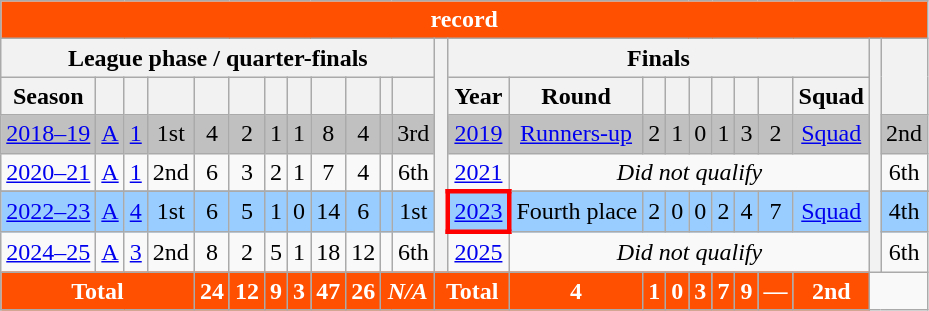<table class="wikitable" style="text-align:center">
<tr>
<th colspan=24 style="color:white;background:#FF4F00"><a href='#'></a> record</th>
</tr>
<tr>
<th colspan=12>League phase / quarter-finals</th>
<th rowspan=7></th>
<th colspan=9>Finals</th>
<th rowspan=7></th>
<th rowspan=2></th>
</tr>
<tr>
<th>Season</th>
<th></th>
<th></th>
<th></th>
<th></th>
<th></th>
<th></th>
<th></th>
<th></th>
<th></th>
<th></th>
<th></th>
<th>Year</th>
<th>Round</th>
<th></th>
<th></th>
<th></th>
<th></th>
<th></th>
<th></th>
<th>Squad</th>
</tr>
<tr bgcolor=silver>
<td><a href='#'>2018–19</a></td>
<td><a href='#'>A</a></td>
<td><a href='#'>1</a></td>
<td>1st</td>
<td>4</td>
<td>2</td>
<td>1</td>
<td>1</td>
<td>8</td>
<td>4</td>
<td></td>
<td>3rd</td>
<td> <a href='#'>2019</a></td>
<td><a href='#'>Runners-up</a></td>
<td>2</td>
<td>1</td>
<td>0</td>
<td>1</td>
<td>3</td>
<td>2</td>
<td><a href='#'>Squad</a></td>
<td>2nd</td>
</tr>
<tr>
<td><a href='#'>2020–21</a></td>
<td><a href='#'>A</a></td>
<td><a href='#'>1</a></td>
<td>2nd</td>
<td>6</td>
<td>3</td>
<td>2</td>
<td>1</td>
<td>7</td>
<td>4</td>
<td></td>
<td>6th</td>
<td> <a href='#'>2021</a></td>
<td colspan=8><em>Did not qualify</em></td>
<td>6th</td>
</tr>
<tr>
</tr>
<tr bgcolor="#9acdff">
<td><a href='#'>2022–23</a></td>
<td><a href='#'>A</a></td>
<td><a href='#'>4</a></td>
<td>1st</td>
<td>6</td>
<td>5</td>
<td>1</td>
<td>0</td>
<td>14</td>
<td>6</td>
<td></td>
<td>1st</td>
<td style="border: 3px solid red"> <a href='#'>2023</a></td>
<td>Fourth place</td>
<td>2</td>
<td>0</td>
<td>0</td>
<td>2</td>
<td>4</td>
<td>7</td>
<td><a href='#'>Squad</a></td>
<td>4th</td>
</tr>
<tr>
<td><a href='#'>2024–25</a></td>
<td><a href='#'>A</a></td>
<td><a href='#'>3</a></td>
<td>2nd</td>
<td>8</td>
<td>2</td>
<td>5</td>
<td>1</td>
<td>18</td>
<td>12</td>
<td></td>
<td>6th</td>
<td> <a href='#'>2025</a></td>
<td colspan="8"><em>Did not qualify</em></td>
<td>6th</td>
</tr>
<tr>
<th colspan=4 style="color:white;background:#FF4F00">Total</th>
<th style="color:white;background:#FF4F00">24</th>
<th style="color:white;background:#FF4F00">12</th>
<th style="color:white;background:#FF4F00">9</th>
<th style="color:white;background:#FF4F00">3</th>
<th style="color:white;background:#FF4F00">47</th>
<th style="color:white;background:#FF4F00">26</th>
<th colspan=2 style="color:white;background:#FF4F00"><em>N/A</em></th>
<th colspan=2 style="color:white;background:#FF4F00">Total</th>
<th style="color:white;background:#FF4F00">4</th>
<th style="color:white;background:#FF4F00">1</th>
<th style="color:white;background:#FF4F00">0</th>
<th style="color:white;background:#FF4F00">3</th>
<th style="color:white;background:#FF4F00">7</th>
<th style="color:white;background:#FF4F00">9</th>
<th style="color:white;background:#FF4F00">—</th>
<th style="color:white;background:#FF4F00">2nd</th>
</tr>
</table>
